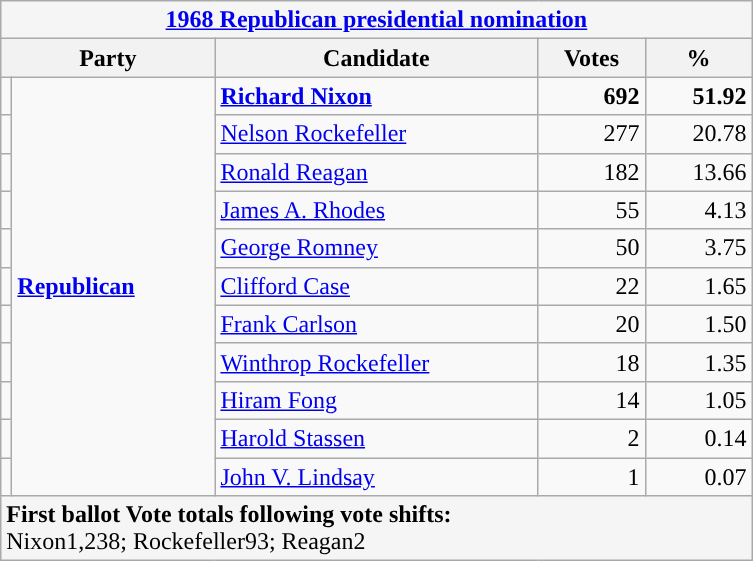<table class="wikitable">
<tr>
<th colspan=5 style="background:#f5f5f5"><a href='#'>1968 Republican presidential nomination</a></th>
</tr>
<tr>
<th style="width: 8em;" colspan=2>Party</th>
<th>Candidate</th>
<th>Votes</th>
<th>%</th>
</tr>
<tr>
<td style="background-color: "></td>
<td style="width: 8em;" rowspan=11><strong><a href='#'>Republican</a></strong></td>
<td style="width: 13em;"><strong><a href='#'>Richard Nixon</a></strong></td>
<td style="width: 4em; text-align:right"><strong>692</strong></td>
<td style="width: 4em; text-align:right"><strong>51.92</strong></td>
</tr>
<tr>
<td style="background-color: "></td>
<td><a href='#'>Nelson Rockefeller</a></td>
<td style="text-align:right">277</td>
<td style="text-align:right">20.78</td>
</tr>
<tr>
<td style="background-color: "></td>
<td><a href='#'>Ronald Reagan</a></td>
<td style="text-align:right">182</td>
<td style="text-align:right">13.66</td>
</tr>
<tr>
<td style="background-color: "></td>
<td><a href='#'>James A. Rhodes</a></td>
<td style="text-align:right">55</td>
<td style="text-align:right">4.13</td>
</tr>
<tr>
<td style="background-color: "></td>
<td><a href='#'>George Romney</a></td>
<td style="text-align:right">50</td>
<td style="text-align:right">3.75</td>
</tr>
<tr>
<td style="background-color: "></td>
<td><a href='#'>Clifford Case</a></td>
<td style="text-align:right">22</td>
<td style="text-align:right">1.65</td>
</tr>
<tr>
<td style="background-color: "></td>
<td><a href='#'>Frank Carlson</a></td>
<td style="text-align:right">20</td>
<td style="text-align:right">1.50</td>
</tr>
<tr>
<td style="background-color: "></td>
<td><a href='#'>Winthrop Rockefeller</a></td>
<td style="text-align:right">18</td>
<td style="text-align:right">1.35</td>
</tr>
<tr>
<td style="background-color: "></td>
<td><a href='#'>Hiram Fong</a></td>
<td style="text-align:right">14</td>
<td style="text-align:right">1.05</td>
</tr>
<tr>
<td style="background-color: "></td>
<td><a href='#'>Harold Stassen</a></td>
<td style="text-align:right">2</td>
<td style="text-align:right">0.14</td>
</tr>
<tr>
<td style="background-color: "></td>
<td><a href='#'>John V. Lindsay</a></td>
<td style="text-align:right">1</td>
<td style="text-align:right">0.07</td>
</tr>
<tr>
<td colspan=5 style="background:#f5f5f5"><strong>First ballot Vote totals following vote shifts:</strong><br>Nixon1,238; Rockefeller93; Reagan2</td>
</tr>
</table>
